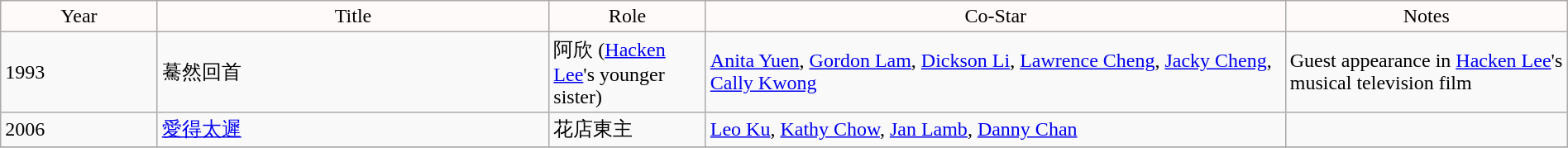<table class="wikitable" width="100%">
<tr style="background:snow; color:black" align=center>
<td style="width:10%">Year</td>
<td style="width:25%">Title</td>
<td style="width:10%">Role</td>
<td style="width:37%">Co-Star</td>
<td style="width:18%">Notes</td>
</tr>
<tr>
<td>1993</td>
<td>驀然回首</td>
<td>阿欣 (<a href='#'>Hacken Lee</a>'s younger sister)</td>
<td><a href='#'>Anita Yuen</a>, <a href='#'>Gordon Lam</a>, <a href='#'>Dickson Li</a>, <a href='#'>Lawrence Cheng</a>, <a href='#'>Jacky Cheng</a>, <a href='#'>Cally Kwong</a></td>
<td>Guest appearance in <a href='#'>Hacken Lee</a>'s musical television film</td>
</tr>
<tr ---->
<td rowspan="1" width="10%">2006</td>
<td><a href='#'>愛得太遲</a></td>
<td>花店東主</td>
<td><a href='#'>Leo Ku</a>, <a href='#'>Kathy Chow</a>, <a href='#'>Jan Lamb</a>, <a href='#'>Danny Chan</a></td>
<td></td>
</tr>
<tr ---->
</tr>
</table>
